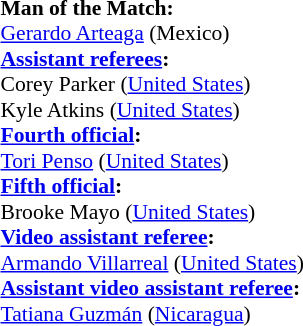<table width=50% style="font-size:90%">
<tr>
<td><br><strong>Man of the Match:</strong>
<br><a href='#'>Gerardo Arteaga</a> (Mexico)<br><strong><a href='#'>Assistant referees</a>:</strong>
<br>Corey Parker (<a href='#'>United States</a>)
<br>Kyle Atkins (<a href='#'>United States</a>)
<br><strong><a href='#'>Fourth official</a>:</strong>
<br><a href='#'>Tori Penso</a> (<a href='#'>United States</a>)
<br><strong><a href='#'>Fifth official</a>:</strong>
<br>Brooke Mayo (<a href='#'>United States</a>)
<br><strong><a href='#'>Video assistant referee</a>:</strong>
<br><a href='#'>Armando Villarreal</a> (<a href='#'>United States</a>)
<br><strong><a href='#'>Assistant video assistant referee</a>:</strong>
<br><a href='#'>Tatiana Guzmán</a> (<a href='#'>Nicaragua</a>)</td>
</tr>
</table>
